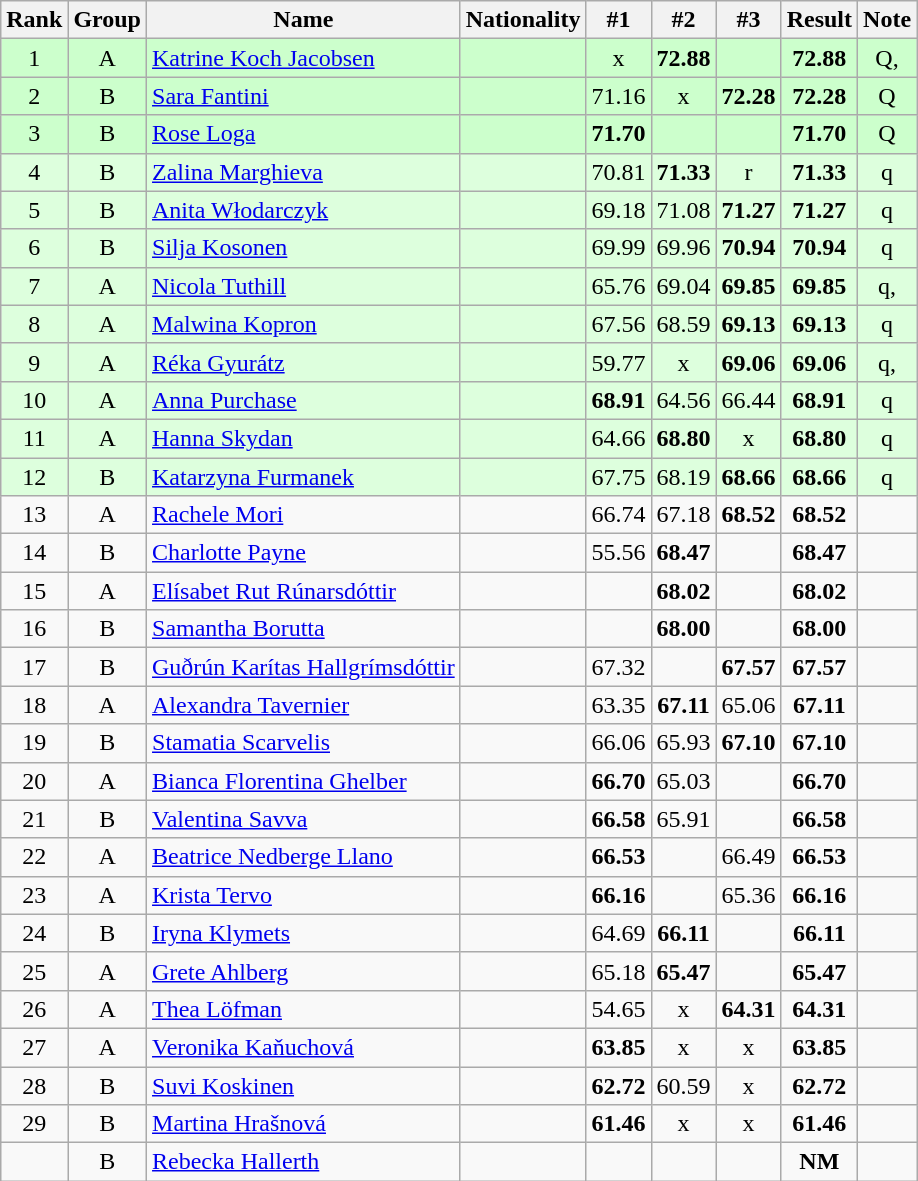<table class="wikitable sortable" style="text-align:center">
<tr>
<th>Rank</th>
<th>Group</th>
<th>Name</th>
<th>Nationality</th>
<th>#1</th>
<th>#2</th>
<th>#3</th>
<th>Result</th>
<th>Note</th>
</tr>
<tr bgcolor=ccffcc>
<td>1</td>
<td>A</td>
<td align=left><a href='#'>Katrine Koch Jacobsen</a></td>
<td align=left></td>
<td>x</td>
<td><strong>72.88</strong></td>
<td></td>
<td><strong>72.88</strong></td>
<td>Q, </td>
</tr>
<tr bgcolor=ccffcc>
<td>2</td>
<td>B</td>
<td align=left><a href='#'>Sara Fantini</a></td>
<td align=left></td>
<td>71.16</td>
<td>x</td>
<td><strong>72.28</strong></td>
<td><strong>72.28</strong></td>
<td>Q</td>
</tr>
<tr bgcolor=ccffcc>
<td>3</td>
<td>B</td>
<td align=left><a href='#'>Rose Loga</a></td>
<td align=left></td>
<td><strong>71.70</strong></td>
<td></td>
<td></td>
<td><strong>71.70</strong></td>
<td>Q</td>
</tr>
<tr bgcolor=ddffdd>
<td>4</td>
<td>B</td>
<td align=left><a href='#'>Zalina Marghieva</a></td>
<td align=left></td>
<td>70.81</td>
<td><strong>71.33</strong></td>
<td>r</td>
<td><strong>71.33</strong></td>
<td>q</td>
</tr>
<tr bgcolor=ddffdd>
<td>5</td>
<td>B</td>
<td align=left><a href='#'>Anita Włodarczyk</a></td>
<td align=left></td>
<td>69.18</td>
<td>71.08</td>
<td><strong>71.27</strong></td>
<td><strong>71.27</strong></td>
<td>q</td>
</tr>
<tr bgcolor=ddffdd>
<td>6</td>
<td>B</td>
<td align=left><a href='#'>Silja Kosonen</a></td>
<td align=left></td>
<td>69.99</td>
<td>69.96</td>
<td><strong>70.94</strong></td>
<td><strong>70.94</strong></td>
<td>q</td>
</tr>
<tr bgcolor=ddffdd>
<td>7</td>
<td>A</td>
<td align=left><a href='#'>Nicola Tuthill</a></td>
<td align=left></td>
<td>65.76</td>
<td>69.04</td>
<td><strong>69.85</strong></td>
<td><strong>69.85</strong></td>
<td>q, </td>
</tr>
<tr bgcolor=ddffdd>
<td>8</td>
<td>A</td>
<td align=left><a href='#'>Malwina Kopron</a></td>
<td align=left></td>
<td>67.56</td>
<td>68.59</td>
<td><strong>69.13</strong></td>
<td><strong>69.13</strong></td>
<td>q</td>
</tr>
<tr bgcolor=ddffdd>
<td>9</td>
<td>A</td>
<td align=left><a href='#'>Réka Gyurátz</a></td>
<td align=left></td>
<td>59.77</td>
<td>x</td>
<td><strong>69.06</strong></td>
<td><strong>69.06</strong></td>
<td>q, </td>
</tr>
<tr bgcolor=ddffdd>
<td>10</td>
<td>A</td>
<td align=left><a href='#'>Anna Purchase</a></td>
<td align=left></td>
<td><strong>68.91</strong></td>
<td>64.56</td>
<td>66.44</td>
<td><strong>68.91</strong></td>
<td>q</td>
</tr>
<tr bgcolor=ddffdd>
<td>11</td>
<td>A</td>
<td align=left><a href='#'>Hanna Skydan</a></td>
<td align=left></td>
<td>64.66</td>
<td><strong>68.80</strong></td>
<td>x</td>
<td><strong>68.80</strong></td>
<td>q</td>
</tr>
<tr bgcolor=ddffdd>
<td>12</td>
<td>B</td>
<td align=left><a href='#'>Katarzyna Furmanek</a></td>
<td align=left></td>
<td>67.75</td>
<td>68.19</td>
<td><strong>68.66</strong></td>
<td><strong>68.66</strong></td>
<td>q</td>
</tr>
<tr>
<td>13</td>
<td>A</td>
<td align=left><a href='#'>Rachele Mori</a></td>
<td align=left></td>
<td>66.74</td>
<td>67.18</td>
<td><strong>68.52</strong></td>
<td><strong>68.52</strong></td>
<td></td>
</tr>
<tr>
<td>14</td>
<td>B</td>
<td align=left><a href='#'>Charlotte Payne</a></td>
<td align=left></td>
<td>55.56</td>
<td><strong>68.47</strong></td>
<td></td>
<td><strong>68.47</strong></td>
<td></td>
</tr>
<tr>
<td>15</td>
<td>A</td>
<td align=left><a href='#'>Elísabet Rut Rúnarsdóttir</a></td>
<td align=left></td>
<td></td>
<td><strong>68.02</strong></td>
<td></td>
<td><strong>68.02</strong></td>
<td></td>
</tr>
<tr>
<td>16</td>
<td>B</td>
<td align=left><a href='#'>Samantha Borutta</a></td>
<td align=left></td>
<td></td>
<td><strong>68.00</strong></td>
<td></td>
<td><strong>68.00</strong></td>
<td></td>
</tr>
<tr>
<td>17</td>
<td>B</td>
<td align=left><a href='#'>Guðrún Karítas Hallgrímsdóttir</a></td>
<td align=left></td>
<td>67.32</td>
<td></td>
<td><strong>67.57</strong></td>
<td><strong>67.57</strong></td>
<td></td>
</tr>
<tr>
<td>18</td>
<td>A</td>
<td align=left><a href='#'>Alexandra Tavernier</a></td>
<td align=left></td>
<td>63.35</td>
<td><strong>67.11</strong></td>
<td>65.06</td>
<td><strong>67.11</strong></td>
<td></td>
</tr>
<tr>
<td>19</td>
<td>B</td>
<td align=left><a href='#'>Stamatia Scarvelis</a></td>
<td align=left></td>
<td>66.06</td>
<td>65.93</td>
<td><strong>67.10</strong></td>
<td><strong>67.10</strong></td>
<td></td>
</tr>
<tr>
<td>20</td>
<td>A</td>
<td align=left><a href='#'>Bianca Florentina Ghelber</a></td>
<td align=left></td>
<td><strong>66.70</strong></td>
<td>65.03</td>
<td></td>
<td><strong>66.70</strong></td>
<td></td>
</tr>
<tr>
<td>21</td>
<td>B</td>
<td align=left><a href='#'>Valentina Savva</a></td>
<td align=left></td>
<td><strong>66.58</strong></td>
<td>65.91</td>
<td></td>
<td><strong>66.58</strong></td>
<td></td>
</tr>
<tr>
<td>22</td>
<td>A</td>
<td align=left><a href='#'>Beatrice Nedberge Llano</a></td>
<td align=left></td>
<td><strong>66.53</strong></td>
<td></td>
<td>66.49</td>
<td><strong>66.53</strong></td>
<td></td>
</tr>
<tr>
<td>23</td>
<td>A</td>
<td align=left><a href='#'>Krista Tervo</a></td>
<td align=left></td>
<td><strong>66.16</strong></td>
<td></td>
<td>65.36</td>
<td><strong>66.16</strong></td>
<td></td>
</tr>
<tr>
<td>24</td>
<td>B</td>
<td align=left><a href='#'>Iryna Klymets</a></td>
<td align=left></td>
<td>64.69</td>
<td><strong>66.11</strong></td>
<td></td>
<td><strong>66.11</strong></td>
<td></td>
</tr>
<tr>
<td>25</td>
<td>A</td>
<td align=left><a href='#'>Grete Ahlberg</a></td>
<td align=left></td>
<td>65.18</td>
<td><strong>65.47</strong></td>
<td></td>
<td><strong>65.47</strong></td>
<td></td>
</tr>
<tr>
<td>26</td>
<td>A</td>
<td align=left><a href='#'>Thea Löfman</a></td>
<td align=left></td>
<td>54.65</td>
<td>x</td>
<td><strong>64.31</strong></td>
<td><strong>64.31</strong></td>
<td></td>
</tr>
<tr>
<td>27</td>
<td>A</td>
<td align=left><a href='#'>Veronika Kaňuchová</a></td>
<td align=left></td>
<td><strong>63.85</strong></td>
<td>x</td>
<td>x</td>
<td><strong>63.85</strong></td>
<td></td>
</tr>
<tr>
<td>28</td>
<td>B</td>
<td align=left><a href='#'>Suvi Koskinen</a></td>
<td align=left></td>
<td><strong>62.72</strong></td>
<td>60.59</td>
<td>x</td>
<td><strong>62.72</strong></td>
<td></td>
</tr>
<tr>
<td>29</td>
<td>B</td>
<td align=left><a href='#'>Martina Hrašnová</a></td>
<td align=left></td>
<td><strong>61.46</strong></td>
<td>x</td>
<td>x</td>
<td><strong>61.46</strong></td>
<td></td>
</tr>
<tr>
<td></td>
<td>B</td>
<td align=left><a href='#'>Rebecka Hallerth</a></td>
<td align=left></td>
<td></td>
<td></td>
<td></td>
<td><strong>NM</strong></td>
<td></td>
</tr>
</table>
